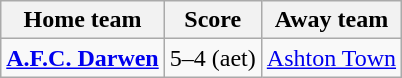<table class="wikitable" style="text-align: center">
<tr>
<th>Home team</th>
<th>Score</th>
<th>Away team</th>
</tr>
<tr>
<td><strong><a href='#'>A.F.C. Darwen</a></strong></td>
<td>5–4 (aet)</td>
<td><a href='#'>Ashton Town</a></td>
</tr>
</table>
